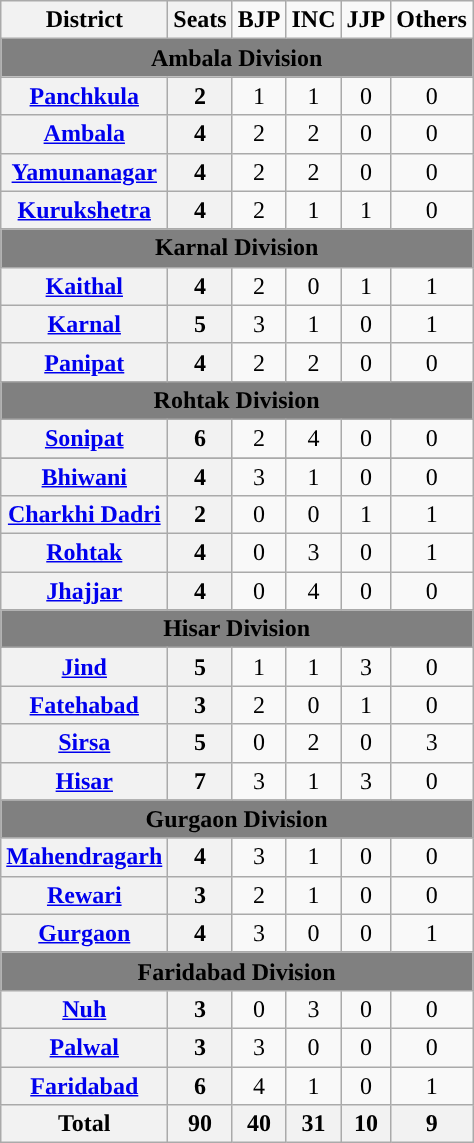<table class="wikitable sortable" style="text-align:center;">
<tr>
<th>District</th>
<th>Seats</th>
<td><span><strong>BJP</strong></span></td>
<td><span><strong>INC</strong></span></td>
<td><span><strong>JJP</strong></span></td>
<td><span><strong>Others</strong></span></td>
</tr>
<tr>
<td colspan="6" align="center" style="background-color: grey;"><span><strong>Ambala Division</strong></span></td>
</tr>
<tr>
<th><a href='#'>Panchkula</a></th>
<th>2</th>
<td>1</td>
<td>1</td>
<td>0</td>
<td>0</td>
</tr>
<tr>
<th><a href='#'>Ambala</a></th>
<th>4</th>
<td>2</td>
<td>2</td>
<td>0</td>
<td>0</td>
</tr>
<tr>
<th><a href='#'>Yamunanagar</a></th>
<th>4</th>
<td>2</td>
<td>2</td>
<td>0</td>
<td>0</td>
</tr>
<tr>
<th><a href='#'>Kurukshetra</a></th>
<th>4</th>
<td style="background:">2</td>
<td>1</td>
<td>1</td>
<td>0</td>
</tr>
<tr>
<td colspan="6" align="center" style="background-color: grey;"><span><strong>Karnal Division</strong></span></td>
</tr>
<tr>
<th><a href='#'>Kaithal</a></th>
<th>4</th>
<td style="background:">2</td>
<td>0</td>
<td>1</td>
<td>1</td>
</tr>
<tr>
<th><a href='#'>Karnal</a></th>
<th>5</th>
<td style="background:">3</td>
<td>1</td>
<td>0</td>
<td>1</td>
</tr>
<tr>
<th><a href='#'>Panipat</a></th>
<th>4</th>
<td>2</td>
<td>2</td>
<td>0</td>
<td>0</td>
</tr>
<tr>
<td colspan="6" align="center" style="background-color: grey;"><span><strong>Rohtak Division</strong></span></td>
</tr>
<tr>
<th><a href='#'>Sonipat</a></th>
<th>6</th>
<td>2</td>
<td style="background:">4</td>
<td>0</td>
<td>0</td>
</tr>
<tr>
</tr>
<tr>
<th><a href='#'>Bhiwani</a></th>
<th>4</th>
<td style="background:">3</td>
<td>1</td>
<td>0</td>
<td>0</td>
</tr>
<tr>
<th><a href='#'>Charkhi Dadri</a></th>
<th>2</th>
<td>0</td>
<td>0</td>
<td>1</td>
<td>1</td>
</tr>
<tr>
<th><a href='#'>Rohtak</a></th>
<th>4</th>
<td>0</td>
<td style="background:">3</td>
<td>0</td>
<td>1</td>
</tr>
<tr>
<th><a href='#'>Jhajjar</a></th>
<th>4</th>
<td>0</td>
<td style="background:">4</td>
<td>0</td>
<td>0</td>
</tr>
<tr>
<td colspan="6" align="center" style="background-color: grey;"><span><strong>Hisar Division</strong></span></td>
</tr>
<tr>
<th><a href='#'>Jind</a></th>
<th>5</th>
<td>1</td>
<td>1</td>
<td style="background:">3</td>
<td>0</td>
</tr>
<tr>
<th><a href='#'>Fatehabad</a></th>
<th>3</th>
<td style="background:">2</td>
<td>0</td>
<td>1</td>
<td>0</td>
</tr>
<tr>
<th><a href='#'>Sirsa</a></th>
<th>5</th>
<td>0</td>
<td>2</td>
<td>0</td>
<td>3</td>
</tr>
<tr>
<th><a href='#'>Hisar</a></th>
<th>7</th>
<td>3</td>
<td>1</td>
<td>3</td>
<td>0</td>
</tr>
<tr>
<td colspan="6" align="center" style="background-color: grey;"><span><strong>Gurgaon Division</strong></span></td>
</tr>
<tr>
<th><a href='#'>Mahendragarh</a></th>
<th>4</th>
<td style="background:">3</td>
<td>1</td>
<td>0</td>
<td>0</td>
</tr>
<tr>
<th><a href='#'>Rewari</a></th>
<th>3</th>
<td style="background:">2</td>
<td>1</td>
<td>0</td>
<td>0</td>
</tr>
<tr>
<th><a href='#'>Gurgaon</a></th>
<th>4</th>
<td style="background:">3</td>
<td>0</td>
<td>0</td>
<td>1</td>
</tr>
<tr>
<td colspan="6" align="center" style="background-color: grey;"><span><strong>Faridabad Division</strong></span></td>
</tr>
<tr>
<th><a href='#'>Nuh</a></th>
<th>3</th>
<td>0</td>
<td style="background:">3</td>
<td>0</td>
<td>0</td>
</tr>
<tr>
<th><a href='#'>Palwal</a></th>
<th>3</th>
<td style="background:">3</td>
<td>0</td>
<td>0</td>
<td>0</td>
</tr>
<tr>
<th><a href='#'>Faridabad</a></th>
<th>6</th>
<td style="background:">4</td>
<td>1</td>
<td>0</td>
<td>1</td>
</tr>
<tr>
<th>Total</th>
<th>90</th>
<th>40</th>
<th>31</th>
<th>10</th>
<th>9</th>
</tr>
</table>
